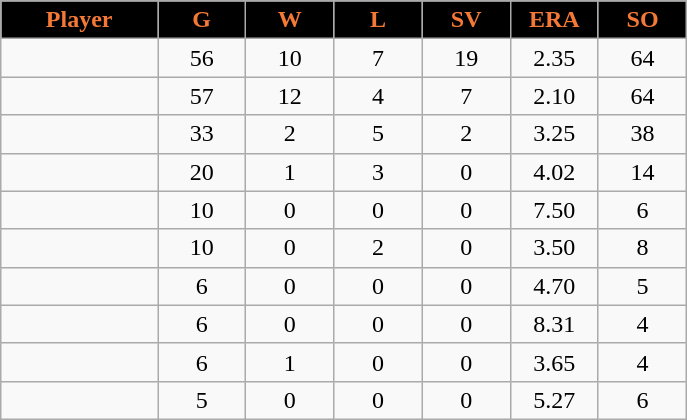<table class="wikitable sortable">
<tr>
<th style="background:black;color:#f47937;" width="16%">Player</th>
<th style="background:black;color:#f47937;" width="9%">G</th>
<th style="background:black;color:#f47937;" width="9%">W</th>
<th style="background:black;color:#f47937;" width="9%">L</th>
<th style="background:black;color:#f47937;" width="9%">SV</th>
<th style="background:black;color:#f47937;" width="9%">ERA</th>
<th style="background:black;color:#f47937;" width="9%">SO</th>
</tr>
<tr align="center">
<td></td>
<td>56</td>
<td>10</td>
<td>7</td>
<td>19</td>
<td>2.35</td>
<td>64</td>
</tr>
<tr align=center>
<td></td>
<td>57</td>
<td>12</td>
<td>4</td>
<td>7</td>
<td>2.10</td>
<td>64</td>
</tr>
<tr align="center">
<td></td>
<td>33</td>
<td>2</td>
<td>5</td>
<td>2</td>
<td>3.25</td>
<td>38</td>
</tr>
<tr align="center">
<td></td>
<td>20</td>
<td>1</td>
<td>3</td>
<td>0</td>
<td>4.02</td>
<td>14</td>
</tr>
<tr align="center">
<td></td>
<td>10</td>
<td>0</td>
<td>0</td>
<td>0</td>
<td>7.50</td>
<td>6</td>
</tr>
<tr align="center">
<td></td>
<td>10</td>
<td>0</td>
<td>2</td>
<td>0</td>
<td>3.50</td>
<td>8</td>
</tr>
<tr align="center">
<td></td>
<td>6</td>
<td>0</td>
<td>0</td>
<td>0</td>
<td>4.70</td>
<td>5</td>
</tr>
<tr align="center">
<td></td>
<td>6</td>
<td>0</td>
<td>0</td>
<td>0</td>
<td>8.31</td>
<td>4</td>
</tr>
<tr align="center">
<td></td>
<td>6</td>
<td>1</td>
<td>0</td>
<td>0</td>
<td>3.65</td>
<td>4</td>
</tr>
<tr align="center">
<td></td>
<td>5</td>
<td>0</td>
<td>0</td>
<td>0</td>
<td>5.27</td>
<td>6</td>
</tr>
</table>
